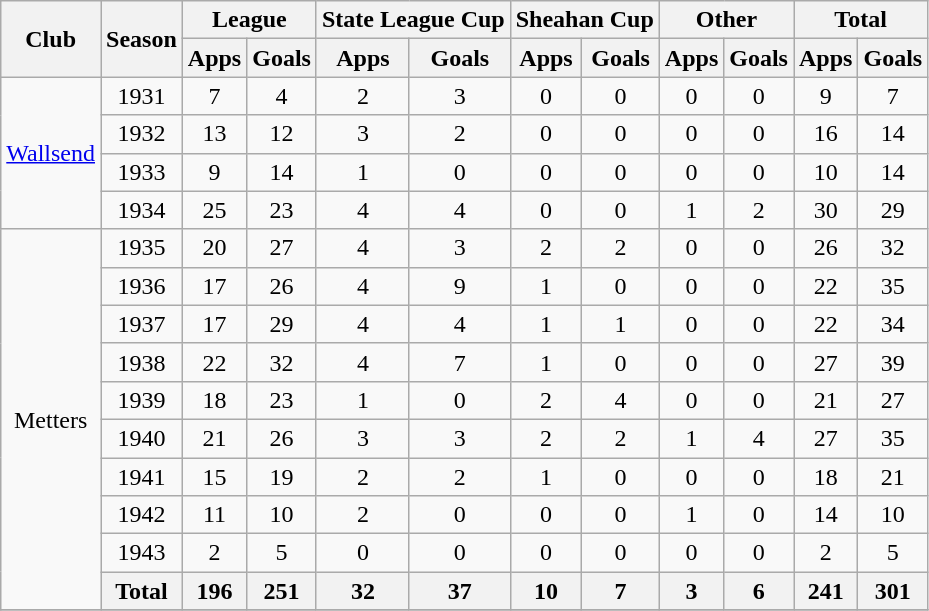<table class="wikitable" style="font-size:100%; text-align: center;">
<tr>
<th rowspan=2>Club</th>
<th rowspan=2>Season</th>
<th colspan=2>League</th>
<th colspan=2>State League Cup</th>
<th colspan=2>Sheahan Cup</th>
<th colspan=2>Other</th>
<th colspan=2>Total</th>
</tr>
<tr>
<th>Apps</th>
<th>Goals</th>
<th>Apps</th>
<th>Goals</th>
<th>Apps</th>
<th>Goals</th>
<th>Apps</th>
<th>Goals</th>
<th>Apps</th>
<th>Goals</th>
</tr>
<tr>
<td rowspan=4><a href='#'>Wallsend</a></td>
<td>1931</td>
<td>7</td>
<td>4</td>
<td>2</td>
<td>3</td>
<td>0</td>
<td>0</td>
<td>0</td>
<td>0</td>
<td>9</td>
<td>7</td>
</tr>
<tr>
<td>1932</td>
<td>13</td>
<td>12</td>
<td>3</td>
<td>2</td>
<td>0</td>
<td>0</td>
<td>0</td>
<td>0</td>
<td>16</td>
<td>14</td>
</tr>
<tr>
<td>1933</td>
<td>9</td>
<td>14</td>
<td>1</td>
<td>0</td>
<td>0</td>
<td>0</td>
<td>0</td>
<td>0</td>
<td>10</td>
<td>14</td>
</tr>
<tr>
<td>1934</td>
<td>25</td>
<td>23</td>
<td>4</td>
<td>4</td>
<td>0</td>
<td>0</td>
<td>1</td>
<td>2</td>
<td>30</td>
<td>29</td>
</tr>
<tr>
<td rowspan=10>Metters</td>
<td>1935</td>
<td>20</td>
<td>27</td>
<td>4</td>
<td>3</td>
<td>2</td>
<td>2</td>
<td>0</td>
<td>0</td>
<td>26</td>
<td>32</td>
</tr>
<tr>
<td>1936</td>
<td>17</td>
<td>26</td>
<td>4</td>
<td>9</td>
<td>1</td>
<td>0</td>
<td>0</td>
<td>0</td>
<td>22</td>
<td>35</td>
</tr>
<tr>
<td>1937</td>
<td>17</td>
<td>29</td>
<td>4</td>
<td>4</td>
<td>1</td>
<td>1</td>
<td>0</td>
<td>0</td>
<td>22</td>
<td>34</td>
</tr>
<tr>
<td>1938</td>
<td>22</td>
<td>32</td>
<td>4</td>
<td>7</td>
<td>1</td>
<td>0</td>
<td>0</td>
<td>0</td>
<td>27</td>
<td>39</td>
</tr>
<tr>
<td>1939</td>
<td>18</td>
<td>23</td>
<td>1</td>
<td>0</td>
<td>2</td>
<td>4</td>
<td>0</td>
<td>0</td>
<td>21</td>
<td>27</td>
</tr>
<tr>
<td>1940</td>
<td>21</td>
<td>26</td>
<td>3</td>
<td>3</td>
<td>2</td>
<td>2</td>
<td>1</td>
<td>4</td>
<td>27</td>
<td>35</td>
</tr>
<tr>
<td>1941</td>
<td>15</td>
<td>19</td>
<td>2</td>
<td>2</td>
<td>1</td>
<td>0</td>
<td>0</td>
<td>0</td>
<td>18</td>
<td>21</td>
</tr>
<tr>
<td>1942</td>
<td>11</td>
<td>10</td>
<td>2</td>
<td>0</td>
<td>0</td>
<td>0</td>
<td>1</td>
<td>0</td>
<td>14</td>
<td>10</td>
</tr>
<tr>
<td>1943</td>
<td>2</td>
<td>5</td>
<td>0</td>
<td>0</td>
<td>0</td>
<td>0</td>
<td>0</td>
<td>0</td>
<td>2</td>
<td>5</td>
</tr>
<tr>
<th>Total</th>
<th>196</th>
<th>251</th>
<th>32</th>
<th>37</th>
<th>10</th>
<th>7</th>
<th>3</th>
<th>6</th>
<th>241</th>
<th>301</th>
</tr>
<tr>
</tr>
</table>
